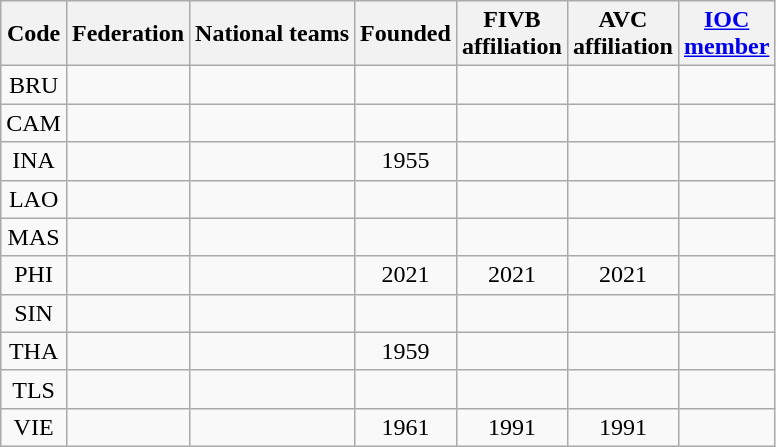<table class="wikitable sortable" style="text-align:center">
<tr>
<th>Code</th>
<th>Federation</th>
<th class="unsortable">National teams</th>
<th>Founded</th>
<th>FIVB<br>affiliation</th>
<th>AVC<br>affiliation</th>
<th><a href='#'>IOC</a><br><a href='#'>member</a></th>
</tr>
<tr>
<td>BRU</td>
<td style="text-align:left"></td>
<td></td>
<td></td>
<td></td>
<td></td>
<td></td>
</tr>
<tr>
<td>CAM</td>
<td style="text-align:left"></td>
<td></td>
<td></td>
<td></td>
<td></td>
<td></td>
</tr>
<tr>
<td>INA</td>
<td style="text-align:left"></td>
<td></td>
<td>1955</td>
<td></td>
<td></td>
<td></td>
</tr>
<tr>
<td>LAO</td>
<td style="text-align:left"></td>
<td></td>
<td></td>
<td></td>
<td></td>
<td></td>
</tr>
<tr>
<td>MAS</td>
<td style="text-align:left"></td>
<td></td>
<td></td>
<td></td>
<td></td>
<td></td>
</tr>
<tr>
<td>PHI</td>
<td style="text-align:left"></td>
<td></td>
<td>2021</td>
<td>2021</td>
<td>2021</td>
<td></td>
</tr>
<tr>
<td>SIN</td>
<td style="text-align:left"></td>
<td></td>
<td></td>
<td></td>
<td></td>
<td></td>
</tr>
<tr>
<td>THA</td>
<td style="text-align:left"></td>
<td></td>
<td>1959</td>
<td></td>
<td></td>
<td></td>
</tr>
<tr>
<td>TLS</td>
<td style="text-align:left"></td>
<td></td>
<td></td>
<td></td>
<td></td>
<td></td>
</tr>
<tr>
<td>VIE</td>
<td style="text-align:left"></td>
<td></td>
<td>1961</td>
<td>1991</td>
<td>1991</td>
<td></td>
</tr>
</table>
